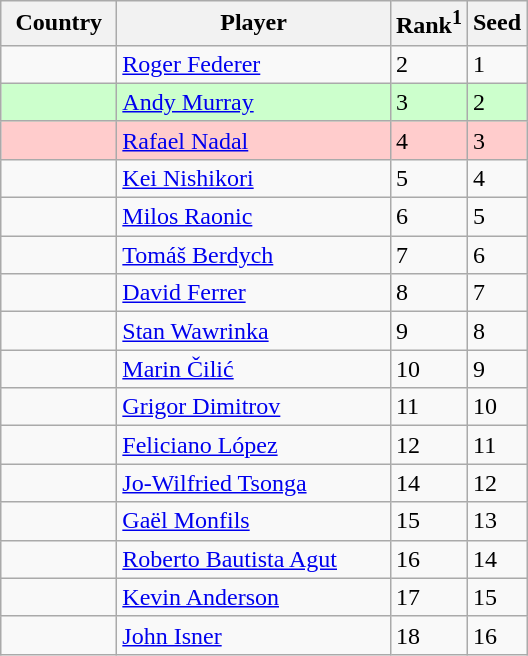<table class="wikitable">
<tr>
<th width="70">Country</th>
<th width="175">Player</th>
<th>Rank<sup>1</sup></th>
<th>Seed</th>
</tr>
<tr>
<td></td>
<td><a href='#'>Roger Federer</a></td>
<td>2</td>
<td>1</td>
</tr>
<tr style="background:#cfc;">
<td></td>
<td><a href='#'>Andy Murray</a></td>
<td>3</td>
<td>2</td>
</tr>
<tr style="background:#fcc;">
<td></td>
<td><a href='#'>Rafael Nadal</a></td>
<td>4</td>
<td>3</td>
</tr>
<tr>
<td></td>
<td><a href='#'>Kei Nishikori</a></td>
<td>5</td>
<td>4</td>
</tr>
<tr>
<td></td>
<td><a href='#'>Milos Raonic</a></td>
<td>6</td>
<td>5</td>
</tr>
<tr>
<td></td>
<td><a href='#'>Tomáš Berdych</a></td>
<td>7</td>
<td>6</td>
</tr>
<tr>
<td></td>
<td><a href='#'>David Ferrer</a></td>
<td>8</td>
<td>7</td>
</tr>
<tr>
<td></td>
<td><a href='#'>Stan Wawrinka</a></td>
<td>9</td>
<td>8</td>
</tr>
<tr>
<td></td>
<td><a href='#'>Marin Čilić</a></td>
<td>10</td>
<td>9</td>
</tr>
<tr>
<td></td>
<td><a href='#'>Grigor Dimitrov</a></td>
<td>11</td>
<td>10</td>
</tr>
<tr>
<td></td>
<td><a href='#'>Feliciano López</a></td>
<td>12</td>
<td>11</td>
</tr>
<tr>
<td></td>
<td><a href='#'>Jo-Wilfried Tsonga</a></td>
<td>14</td>
<td>12</td>
</tr>
<tr>
<td></td>
<td><a href='#'>Gaël Monfils</a></td>
<td>15</td>
<td>13</td>
</tr>
<tr>
<td></td>
<td><a href='#'>Roberto Bautista Agut</a></td>
<td>16</td>
<td>14</td>
</tr>
<tr>
<td></td>
<td><a href='#'>Kevin Anderson</a></td>
<td>17</td>
<td>15</td>
</tr>
<tr>
<td></td>
<td><a href='#'>John Isner</a></td>
<td>18</td>
<td>16</td>
</tr>
</table>
